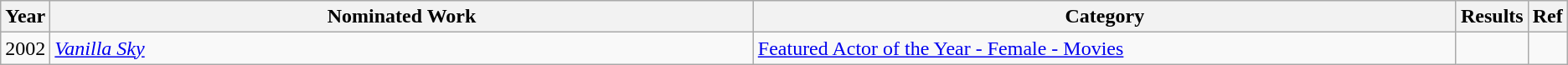<table class="wikitable">
<tr>
<th scope="col" style="width:1em;">Year</th>
<th scope="col" style="width:35em;">Nominated Work</th>
<th scope="col" style="width:35em;">Category</th>
<th scope="col" style="width:1em;">Results</th>
<th scope="col" style="width:1em;">Ref</th>
</tr>
<tr>
<td>2002</td>
<td><em><a href='#'>Vanilla Sky</a></em></td>
<td><a href='#'>Featured Actor of the Year - Female - Movies</a></td>
<td></td>
<td></td>
</tr>
</table>
